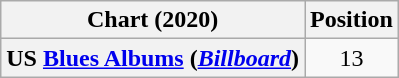<table class="wikitable plainrowheaders" style="text-align:center">
<tr>
<th scope="col">Chart (2020)</th>
<th scope="col">Position</th>
</tr>
<tr>
<th scope="row">US <a href='#'>Blues Albums</a> (<a href='#'><em>Billboard</em></a>)</th>
<td>13</td>
</tr>
</table>
